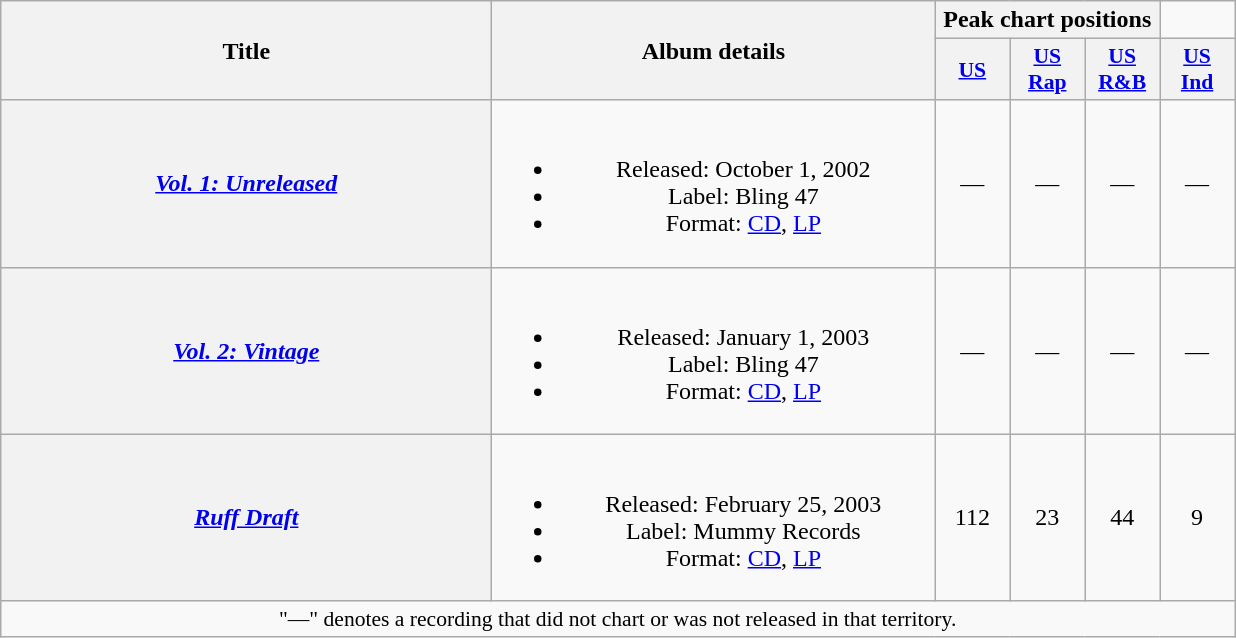<table class="wikitable plainrowheaders" style="text-align:center;">
<tr>
<th rowspan="2" scope="col" style="width:20em;">Title</th>
<th rowspan="2" scope="col" style="width:18em;">Album details</th>
<th colspan="3" scope="col">Peak chart positions</th>
</tr>
<tr>
<th scope="col" style="width:3em;font-size:90%;"><a href='#'>US</a><br></th>
<th scope="col" style="width:3em;font-size:90%;"><a href='#'>US<br> Rap</a><br></th>
<th scope="col" style="width:3em;font-size:90%;"><a href='#'>US<br> R&B</a><br></th>
<th scope="col" style="width:3em;font-size:90%;"><a href='#'>US<br> Ind</a><br></th>
</tr>
<tr>
<th scope="row"><em><a href='#'>Vol. 1: Unreleased</a></em></th>
<td><br><ul><li>Released: October 1, 2002</li><li>Label: Bling 47</li><li>Format: <a href='#'>CD</a>, <a href='#'>LP</a></li></ul></td>
<td>—</td>
<td>—</td>
<td>—</td>
<td>—</td>
</tr>
<tr>
<th scope="row"><em><a href='#'>Vol. 2: Vintage</a></em></th>
<td><br><ul><li>Released: January 1, 2003</li><li>Label: Bling 47</li><li>Format: <a href='#'>CD</a>, <a href='#'>LP</a></li></ul></td>
<td>—</td>
<td>—</td>
<td>—</td>
<td>—</td>
</tr>
<tr>
<th scope="row"><em><a href='#'>Ruff Draft</a></em></th>
<td><br><ul><li>Released: February 25, 2003</li><li>Label: Mummy Records</li><li>Format: <a href='#'>CD</a>, <a href='#'>LP</a></li></ul></td>
<td>112</td>
<td>23</td>
<td>44</td>
<td>9</td>
</tr>
<tr>
<td colspan="13" style="font-size:90%">"—" denotes a recording that did not chart or was not released in that territory.</td>
</tr>
</table>
